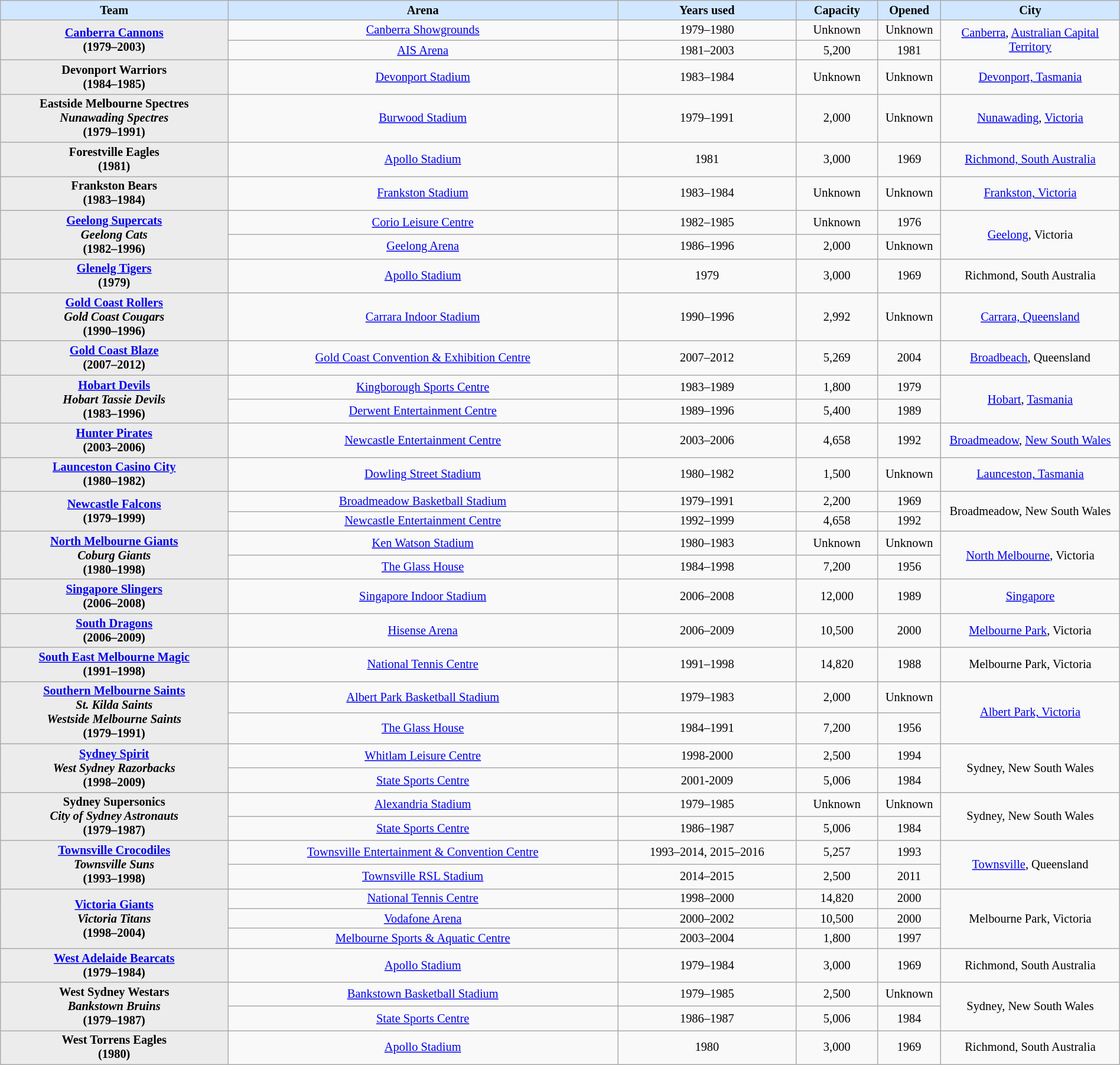<table class="wikitable" style="font-size: 85%; text-align: center; width: 100%;">
<tr>
<th style="width:14%; background: #D0E7FF;">Team</th>
<th style="width:24%; background: #D0E7FF;">Arena</th>
<th style="width:11%;background: #D0E7FF;">Years used</th>
<th style="width:5%; background: #D0E7FF;">Capacity</th>
<th style="width:2%;background: #D0E7FF;">Opened</th>
<th style="width:11%; background: #D0E7FF;">City</th>
</tr>
<tr>
<th style="background: #ececec;" rowspan=2><a href='#'>Canberra Cannons</a><br>(1979–2003)</th>
<td><a href='#'>Canberra Showgrounds</a></td>
<td>1979–1980</td>
<td>Unknown</td>
<td>Unknown</td>
<td rowspan=2><a href='#'>Canberra</a>, <a href='#'>Australian Capital Territory</a></td>
</tr>
<tr>
<td><a href='#'>AIS Arena</a></td>
<td>1981–2003</td>
<td>5,200</td>
<td>1981</td>
</tr>
<tr>
<th style="background: #ececec;">Devonport Warriors <br>(1984–1985)</th>
<td><a href='#'>Devonport Stadium</a></td>
<td>1983–1984</td>
<td>Unknown</td>
<td>Unknown</td>
<td><a href='#'>Devonport, Tasmania</a></td>
</tr>
<tr>
<th style="background: #ececec;">Eastside Melbourne Spectres <br><em>Nunawading Spectres</em><br>(1979–1991)</th>
<td><a href='#'>Burwood Stadium</a></td>
<td>1979–1991</td>
<td>2,000</td>
<td>Unknown</td>
<td><a href='#'>Nunawading</a>, <a href='#'>Victoria</a></td>
</tr>
<tr>
<th style="background: #ececec;">Forestville Eagles<br>(1981)</th>
<td><a href='#'>Apollo Stadium</a></td>
<td>1981</td>
<td>3,000</td>
<td>1969</td>
<td><a href='#'>Richmond, South Australia</a></td>
</tr>
<tr>
<th style="background: #ececec;">Frankston Bears<br>(1983–1984)</th>
<td><a href='#'>Frankston Stadium</a></td>
<td>1983–1984</td>
<td>Unknown</td>
<td>Unknown</td>
<td><a href='#'>Frankston, Victoria</a></td>
</tr>
<tr>
<th style="background: #ececec;" rowspan=2><a href='#'>Geelong Supercats</a> <br><em>Geelong Cats</em><br>(1982–1996)</th>
<td><a href='#'>Corio Leisure Centre</a></td>
<td>1982–1985</td>
<td>Unknown</td>
<td>1976</td>
<td rowspan=2><a href='#'>Geelong</a>, Victoria</td>
</tr>
<tr>
<td><a href='#'>Geelong Arena</a></td>
<td>1986–1996</td>
<td>2,000</td>
<td>Unknown</td>
</tr>
<tr>
<th style="background: #ececec;"><a href='#'>Glenelg Tigers</a><br>(1979)</th>
<td><a href='#'>Apollo Stadium</a></td>
<td>1979</td>
<td>3,000</td>
<td>1969</td>
<td>Richmond, South Australia</td>
</tr>
<tr>
<th style="background: #ececec;"><a href='#'>Gold Coast Rollers</a><br><em>Gold Coast Cougars</em><br>(1990–1996)</th>
<td><a href='#'>Carrara Indoor Stadium</a></td>
<td>1990–1996</td>
<td>2,992</td>
<td>Unknown</td>
<td><a href='#'>Carrara, Queensland</a></td>
</tr>
<tr>
<th style="background: #ececec;"><a href='#'>Gold Coast Blaze</a><br>(2007–2012)</th>
<td><a href='#'>Gold Coast Convention & Exhibition Centre</a></td>
<td>2007–2012</td>
<td>5,269</td>
<td>2004</td>
<td><a href='#'>Broadbeach</a>, Queensland</td>
</tr>
<tr>
<th style="background: #ececec;" rowspan=2><a href='#'>Hobart Devils</a><br><em>Hobart Tassie Devils</em><br>(1983–1996)</th>
<td><a href='#'>Kingborough Sports Centre</a></td>
<td>1983–1989</td>
<td>1,800</td>
<td>1979</td>
<td rowspan=2><a href='#'>Hobart</a>, <a href='#'>Tasmania</a></td>
</tr>
<tr>
<td><a href='#'>Derwent Entertainment Centre</a></td>
<td>1989–1996</td>
<td>5,400</td>
<td>1989</td>
</tr>
<tr>
<th style="background: #ececec;"><a href='#'>Hunter Pirates</a><br>(2003–2006)</th>
<td><a href='#'>Newcastle Entertainment Centre</a></td>
<td>2003–2006</td>
<td>4,658</td>
<td>1992</td>
<td><a href='#'>Broadmeadow</a>, <a href='#'>New South Wales</a></td>
</tr>
<tr>
<th style="background: #ececec;"><a href='#'>Launceston Casino City</a><br>(1980–1982)</th>
<td><a href='#'>Dowling Street Stadium</a></td>
<td>1980–1982</td>
<td>1,500</td>
<td>Unknown</td>
<td><a href='#'>Launceston, Tasmania</a></td>
</tr>
<tr>
<th style="background: #ececec;" rowspan=2><a href='#'>Newcastle Falcons</a><br>(1979–1999)</th>
<td><a href='#'>Broadmeadow Basketball Stadium</a></td>
<td>1979–1991</td>
<td>2,200</td>
<td>1969</td>
<td rowspan=2>Broadmeadow, New South Wales</td>
</tr>
<tr>
<td><a href='#'>Newcastle Entertainment Centre</a></td>
<td>1992–1999</td>
<td>4,658</td>
<td>1992</td>
</tr>
<tr>
<th style="background: #ececec;" rowspan=2><a href='#'>North Melbourne Giants</a><br><em>Coburg Giants</em><br>(1980–1998)</th>
<td><a href='#'>Ken Watson Stadium</a></td>
<td>1980–1983</td>
<td>Unknown</td>
<td>Unknown</td>
<td rowspan=2><a href='#'>North Melbourne</a>, Victoria</td>
</tr>
<tr>
<td><a href='#'>The Glass House</a></td>
<td>1984–1998</td>
<td>7,200</td>
<td>1956</td>
</tr>
<tr>
<th style="background: #ececec;"><a href='#'>Singapore Slingers</a><br>(2006–2008)</th>
<td><a href='#'>Singapore Indoor Stadium</a></td>
<td>2006–2008</td>
<td>12,000</td>
<td>1989</td>
<td><a href='#'>Singapore</a></td>
</tr>
<tr>
<th style="background: #ececec;"><a href='#'>South Dragons</a><br>(2006–2009)</th>
<td><a href='#'>Hisense Arena</a></td>
<td>2006–2009</td>
<td>10,500</td>
<td>2000</td>
<td><a href='#'>Melbourne Park</a>, Victoria</td>
</tr>
<tr>
<th style="background: #ececec;"><a href='#'>South East Melbourne Magic</a><br>(1991–1998)</th>
<td><a href='#'>National Tennis Centre</a></td>
<td>1991–1998</td>
<td>14,820</td>
<td>1988</td>
<td>Melbourne Park, Victoria</td>
</tr>
<tr>
<th style="background: #ececec;" rowspan=2><a href='#'>Southern Melbourne Saints</a><br><em>St. Kilda Saints</em><br><em>Westside Melbourne Saints</em><br>(1979–1991)</th>
<td><a href='#'>Albert Park Basketball Stadium</a></td>
<td>1979–1983</td>
<td>2,000</td>
<td>Unknown</td>
<td rowspan=2><a href='#'>Albert Park, Victoria</a></td>
</tr>
<tr>
<td><a href='#'>The Glass House</a></td>
<td>1984–1991</td>
<td>7,200</td>
<td>1956</td>
</tr>
<tr>
<th style="background: #ececec;" rowspan=2><a href='#'>Sydney Spirit</a><br><em>West Sydney Razorbacks</em><br>(1998–2009)</th>
<td><a href='#'>Whitlam Leisure Centre</a></td>
<td>1998-2000</td>
<td>2,500</td>
<td>1994</td>
<td rowspan=2>Sydney, New South Wales</td>
</tr>
<tr>
<td><a href='#'>State Sports Centre</a></td>
<td>2001-2009</td>
<td>5,006</td>
<td>1984</td>
</tr>
<tr>
<th style="background: #ececec;" rowspan=2>Sydney Supersonics<br><em>City of Sydney Astronauts</em><br>(1979–1987)</th>
<td><a href='#'>Alexandria Stadium</a></td>
<td>1979–1985</td>
<td>Unknown</td>
<td>Unknown</td>
<td rowspan=2>Sydney, New South Wales</td>
</tr>
<tr>
<td><a href='#'>State Sports Centre</a></td>
<td>1986–1987</td>
<td>5,006</td>
<td>1984</td>
</tr>
<tr>
<th style="background: #ececec;" rowspan=2><a href='#'>Townsville Crocodiles</a><br><em>Townsville Suns</em> <br>(1993–1998)</th>
<td><a href='#'>Townsville Entertainment & Convention Centre</a></td>
<td>1993–2014, 2015–2016</td>
<td>5,257</td>
<td>1993</td>
<td rowspan=2><a href='#'>Townsville</a>, Queensland</td>
</tr>
<tr>
<td><a href='#'>Townsville RSL Stadium</a></td>
<td>2014–2015</td>
<td>2,500</td>
<td>2011</td>
</tr>
<tr>
<th style="background: #ececec;" rowspan=3><a href='#'>Victoria Giants</a><br><em>Victoria Titans</em><br>(1998–2004)</th>
<td><a href='#'>National Tennis Centre</a></td>
<td>1998–2000</td>
<td>14,820</td>
<td>2000</td>
<td rowspan=3>Melbourne Park, Victoria</td>
</tr>
<tr>
<td><a href='#'>Vodafone Arena</a></td>
<td>2000–2002</td>
<td>10,500</td>
<td>2000</td>
</tr>
<tr>
<td><a href='#'>Melbourne Sports & Aquatic Centre</a></td>
<td>2003–2004</td>
<td>1,800</td>
<td>1997</td>
</tr>
<tr>
<th style="background: #ececec;"><a href='#'>West Adelaide Bearcats</a> <br>(1979–1984)</th>
<td><a href='#'>Apollo Stadium</a></td>
<td>1979–1984</td>
<td>3,000</td>
<td>1969</td>
<td>Richmond, South Australia</td>
</tr>
<tr>
<th style="background: #ececec;" rowspan=2>West Sydney Westars<br><em>Bankstown Bruins</em> <br>(1979–1987)</th>
<td><a href='#'>Bankstown Basketball Stadium</a></td>
<td>1979–1985</td>
<td>2,500</td>
<td>Unknown</td>
<td rowspan=2>Sydney, New South Wales</td>
</tr>
<tr>
<td><a href='#'>State Sports Centre</a></td>
<td>1986–1987</td>
<td>5,006</td>
<td>1984</td>
</tr>
<tr>
<th style="background: #ececec;">West Torrens Eagles<br>(1980)</th>
<td><a href='#'>Apollo Stadium</a></td>
<td>1980</td>
<td>3,000</td>
<td>1969</td>
<td>Richmond, South Australia</td>
</tr>
</table>
